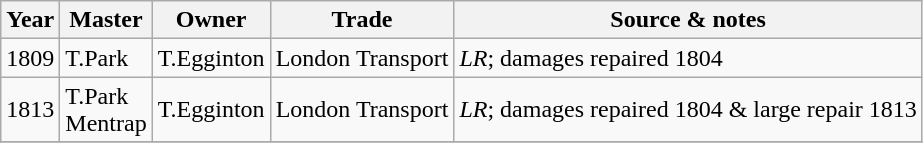<table class=" wikitable">
<tr>
<th>Year</th>
<th>Master</th>
<th>Owner</th>
<th>Trade</th>
<th>Source & notes</th>
</tr>
<tr>
<td>1809</td>
<td>T.Park</td>
<td>T.Egginton</td>
<td>London Transport</td>
<td><em>LR</em>; damages repaired 1804</td>
</tr>
<tr>
<td>1813</td>
<td>T.Park<br>Mentrap</td>
<td>T.Egginton</td>
<td>London Transport</td>
<td><em>LR</em>; damages repaired 1804 & large repair 1813</td>
</tr>
<tr>
</tr>
</table>
